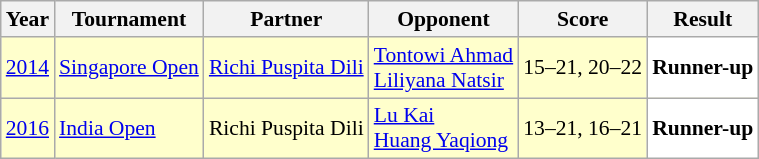<table class="sortable wikitable" style="font-size: 90%">
<tr>
<th>Year</th>
<th>Tournament</th>
<th>Partner</th>
<th>Opponent</th>
<th>Score</th>
<th>Result</th>
</tr>
<tr style="background:#FFFFCC">
<td align="center"><a href='#'>2014</a></td>
<td align="left"><a href='#'>Singapore Open</a></td>
<td align="left"> <a href='#'>Richi Puspita Dili</a></td>
<td align="left"> <a href='#'>Tontowi Ahmad</a><br> <a href='#'>Liliyana Natsir</a></td>
<td align="left">15–21, 20–22</td>
<td style="text-align:left; background:white"> <strong>Runner-up</strong></td>
</tr>
<tr style="background:#FFFFCC">
<td align="center"><a href='#'>2016</a></td>
<td align="left"><a href='#'>India Open</a></td>
<td align="left"> Richi Puspita Dili</td>
<td align="left"> <a href='#'>Lu Kai</a><br> <a href='#'>Huang Yaqiong</a></td>
<td align="left">13–21, 16–21</td>
<td style="text-align:left; background:white"> <strong>Runner-up</strong></td>
</tr>
</table>
